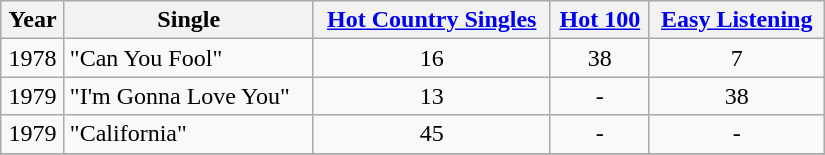<table border=1 cellspacing=0 cellpadding=2 width="550px" class="wikitable">
<tr>
<th align="left">Year</th>
<th align="left">Single</th>
<th align="left"><a href='#'>Hot Country Singles</a></th>
<th align="left"><a href='#'>Hot 100</a></th>
<th align="left"><a href='#'>Easy Listening</a></th>
</tr>
<tr>
<td align="center">1978</td>
<td align="left">"Can You Fool"</td>
<td align="center">16</td>
<td align="center">38</td>
<td align="center">7</td>
</tr>
<tr>
<td align="center">1979</td>
<td align="left">"I'm Gonna Love You"</td>
<td align="center">13</td>
<td align="center">-</td>
<td align="center">38</td>
</tr>
<tr>
<td align="center">1979</td>
<td align="left">"California"</td>
<td align="center">45</td>
<td align="center">-</td>
<td align="center">-</td>
</tr>
<tr>
</tr>
</table>
